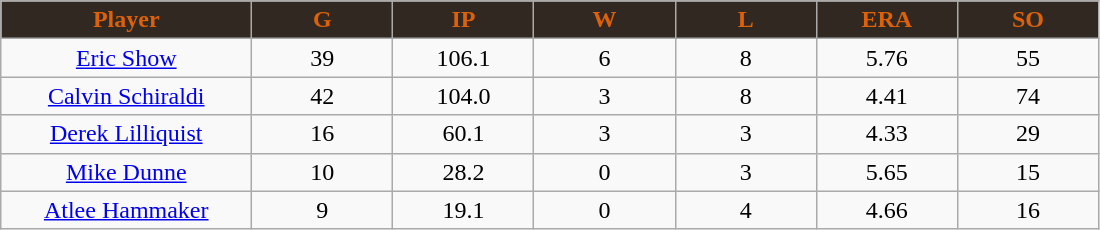<table class="wikitable sortable">
<tr>
<th style="background:#312821;color:#de6108;" width="16%">Player</th>
<th style="background:#312821;color:#de6108;" width="9%">G</th>
<th style="background:#312821;color:#de6108;" width="9%">IP</th>
<th style="background:#312821;color:#de6108;" width="9%">W</th>
<th style="background:#312821;color:#de6108;" width="9%">L</th>
<th style="background:#312821;color:#de6108;" width="9%">ERA</th>
<th style="background:#312821;color:#de6108;" width="9%">SO</th>
</tr>
<tr align="center">
<td><a href='#'>Eric Show</a></td>
<td>39</td>
<td>106.1</td>
<td>6</td>
<td>8</td>
<td>5.76</td>
<td>55</td>
</tr>
<tr align="center">
<td><a href='#'>Calvin Schiraldi</a></td>
<td>42</td>
<td>104.0</td>
<td>3</td>
<td>8</td>
<td>4.41</td>
<td>74</td>
</tr>
<tr align=center>
<td><a href='#'>Derek Lilliquist</a></td>
<td>16</td>
<td>60.1</td>
<td>3</td>
<td>3</td>
<td>4.33</td>
<td>29</td>
</tr>
<tr align="center">
<td><a href='#'>Mike Dunne</a></td>
<td>10</td>
<td>28.2</td>
<td>0</td>
<td>3</td>
<td>5.65</td>
<td>15</td>
</tr>
<tr align=center>
<td><a href='#'>Atlee Hammaker</a></td>
<td>9</td>
<td>19.1</td>
<td>0</td>
<td>4</td>
<td>4.66</td>
<td>16</td>
</tr>
</table>
